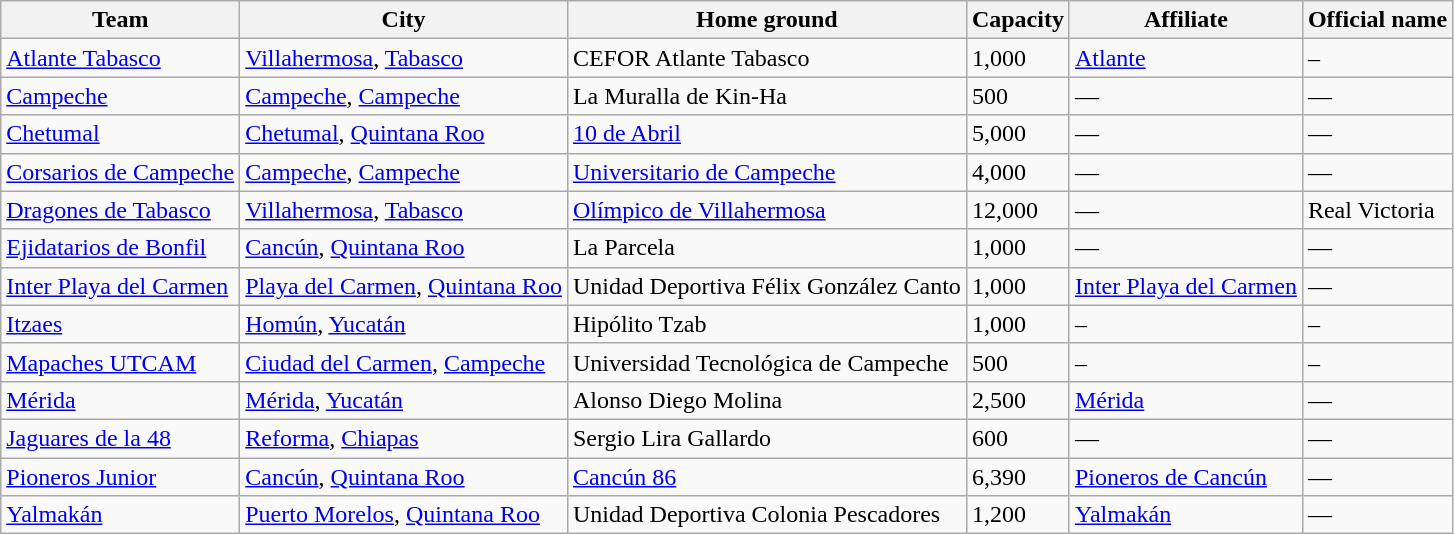<table class="wikitable sortable">
<tr>
<th>Team</th>
<th>City</th>
<th>Home ground</th>
<th>Capacity</th>
<th>Affiliate</th>
<th>Official name</th>
</tr>
<tr>
<td><a href='#'>Atlante Tabasco</a></td>
<td><a href='#'>Villahermosa</a>, <a href='#'>Tabasco</a></td>
<td>CEFOR Atlante Tabasco</td>
<td>1,000</td>
<td><a href='#'>Atlante</a></td>
<td>–</td>
</tr>
<tr>
<td><a href='#'>Campeche</a></td>
<td><a href='#'>Campeche</a>, <a href='#'>Campeche</a></td>
<td>La Muralla de Kin-Ha</td>
<td>500</td>
<td>—</td>
<td>—</td>
</tr>
<tr>
<td><a href='#'>Chetumal</a></td>
<td><a href='#'>Chetumal</a>, <a href='#'>Quintana Roo</a></td>
<td><a href='#'>10 de Abril</a></td>
<td>5,000</td>
<td>—</td>
<td>—</td>
</tr>
<tr>
<td><a href='#'>Corsarios de Campeche</a></td>
<td><a href='#'>Campeche</a>, <a href='#'>Campeche</a></td>
<td><a href='#'>Universitario de Campeche</a></td>
<td>4,000</td>
<td>—</td>
<td>—</td>
</tr>
<tr>
<td><a href='#'>Dragones de Tabasco</a></td>
<td><a href='#'>Villahermosa</a>, <a href='#'>Tabasco</a></td>
<td><a href='#'>Olímpico de Villahermosa</a></td>
<td>12,000</td>
<td>—</td>
<td>Real Victoria</td>
</tr>
<tr>
<td><a href='#'>Ejidatarios de Bonfil</a></td>
<td><a href='#'>Cancún</a>, <a href='#'>Quintana Roo</a></td>
<td>La Parcela</td>
<td>1,000</td>
<td>—</td>
<td>—</td>
</tr>
<tr>
<td><a href='#'>Inter Playa del Carmen</a></td>
<td><a href='#'>Playa del Carmen</a>, <a href='#'>Quintana Roo</a></td>
<td>Unidad Deportiva Félix González Canto</td>
<td>1,000</td>
<td><a href='#'>Inter Playa del Carmen</a></td>
<td>—</td>
</tr>
<tr>
<td><a href='#'>Itzaes</a></td>
<td><a href='#'>Homún</a>, <a href='#'>Yucatán</a></td>
<td>Hipólito Tzab</td>
<td>1,000</td>
<td>–</td>
<td>–</td>
</tr>
<tr>
<td><a href='#'>Mapaches UTCAM</a></td>
<td><a href='#'>Ciudad del Carmen</a>, <a href='#'>Campeche</a></td>
<td>Universidad Tecnológica de Campeche</td>
<td>500</td>
<td>–</td>
<td>–</td>
</tr>
<tr>
<td><a href='#'>Mérida</a></td>
<td><a href='#'>Mérida</a>, <a href='#'>Yucatán</a></td>
<td>Alonso Diego Molina</td>
<td>2,500</td>
<td><a href='#'>Mérida</a></td>
<td>—</td>
</tr>
<tr>
<td><a href='#'>Jaguares de la 48</a></td>
<td><a href='#'>Reforma</a>, <a href='#'>Chiapas</a></td>
<td>Sergio Lira Gallardo</td>
<td>600</td>
<td>—</td>
<td>—</td>
</tr>
<tr>
<td><a href='#'>Pioneros Junior</a></td>
<td><a href='#'>Cancún</a>, <a href='#'>Quintana Roo</a></td>
<td><a href='#'>Cancún 86</a></td>
<td>6,390</td>
<td><a href='#'>Pioneros de Cancún</a></td>
<td>—</td>
</tr>
<tr>
<td><a href='#'>Yalmakán</a></td>
<td><a href='#'>Puerto Morelos</a>, <a href='#'>Quintana Roo</a></td>
<td>Unidad Deportiva Colonia Pescadores</td>
<td>1,200</td>
<td><a href='#'>Yalmakán</a></td>
<td>—</td>
</tr>
</table>
